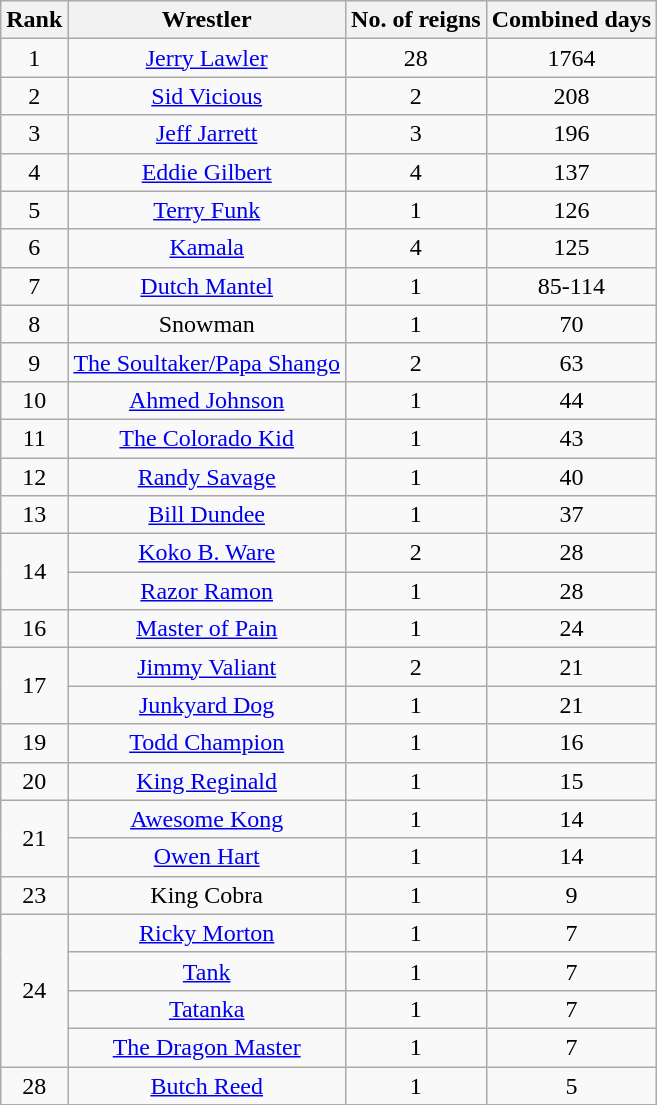<table class="wikitable sortable" style="text-align: center">
<tr>
<th>Rank</th>
<th>Wrestler</th>
<th>No. of reigns</th>
<th>Combined days</th>
</tr>
<tr>
<td>1</td>
<td><a href='#'>Jerry Lawler</a></td>
<td>28</td>
<td>1764</td>
</tr>
<tr>
<td>2</td>
<td><a href='#'>Sid Vicious</a></td>
<td>2</td>
<td>208</td>
</tr>
<tr>
<td>3</td>
<td><a href='#'>Jeff Jarrett</a></td>
<td>3</td>
<td>196</td>
</tr>
<tr>
<td>4</td>
<td><a href='#'>Eddie Gilbert</a></td>
<td>4</td>
<td>137</td>
</tr>
<tr>
<td>5</td>
<td><a href='#'>Terry Funk</a></td>
<td>1</td>
<td>126</td>
</tr>
<tr>
<td>6</td>
<td><a href='#'>Kamala</a></td>
<td>4</td>
<td>125</td>
</tr>
<tr>
<td>7</td>
<td><a href='#'>Dutch Mantel</a></td>
<td>1</td>
<td>85-114</td>
</tr>
<tr>
<td>8</td>
<td>Snowman</td>
<td>1</td>
<td>70</td>
</tr>
<tr>
<td>9</td>
<td><a href='#'>The Soultaker/Papa Shango</a></td>
<td>2</td>
<td>63</td>
</tr>
<tr>
<td>10</td>
<td><a href='#'>Ahmed Johnson</a></td>
<td>1</td>
<td>44</td>
</tr>
<tr>
<td>11</td>
<td><a href='#'>The Colorado Kid</a></td>
<td>1</td>
<td>43</td>
</tr>
<tr>
<td>12</td>
<td><a href='#'>Randy Savage</a></td>
<td>1</td>
<td>40</td>
</tr>
<tr>
<td>13</td>
<td><a href='#'>Bill Dundee</a></td>
<td>1</td>
<td>37</td>
</tr>
<tr>
<td rowspan=2>14</td>
<td><a href='#'>Koko B. Ware</a></td>
<td>2</td>
<td>28</td>
</tr>
<tr>
<td><a href='#'>Razor Ramon</a></td>
<td>1</td>
<td>28</td>
</tr>
<tr>
<td>16</td>
<td><a href='#'>Master of Pain</a></td>
<td>1</td>
<td>24</td>
</tr>
<tr>
<td rowspan=2>17</td>
<td><a href='#'>Jimmy Valiant</a></td>
<td>2</td>
<td>21</td>
</tr>
<tr>
<td><a href='#'>Junkyard Dog</a></td>
<td>1</td>
<td>21</td>
</tr>
<tr>
<td>19</td>
<td><a href='#'>Todd Champion</a></td>
<td>1</td>
<td>16</td>
</tr>
<tr>
<td>20</td>
<td><a href='#'>King Reginald</a></td>
<td>1</td>
<td>15</td>
</tr>
<tr>
<td rowspan=2>21</td>
<td><a href='#'>Awesome Kong</a></td>
<td>1</td>
<td>14</td>
</tr>
<tr>
<td><a href='#'>Owen Hart</a></td>
<td>1</td>
<td>14</td>
</tr>
<tr>
<td>23</td>
<td>King Cobra</td>
<td>1</td>
<td>9</td>
</tr>
<tr>
<td rowspan=4>24</td>
<td><a href='#'>Ricky Morton</a></td>
<td>1</td>
<td>7</td>
</tr>
<tr>
<td><a href='#'>Tank</a></td>
<td>1</td>
<td>7</td>
</tr>
<tr>
<td><a href='#'>Tatanka</a></td>
<td>1</td>
<td>7</td>
</tr>
<tr>
<td><a href='#'>The Dragon Master</a></td>
<td>1</td>
<td>7</td>
</tr>
<tr>
<td>28</td>
<td><a href='#'>Butch Reed</a></td>
<td>1</td>
<td>5</td>
</tr>
</table>
